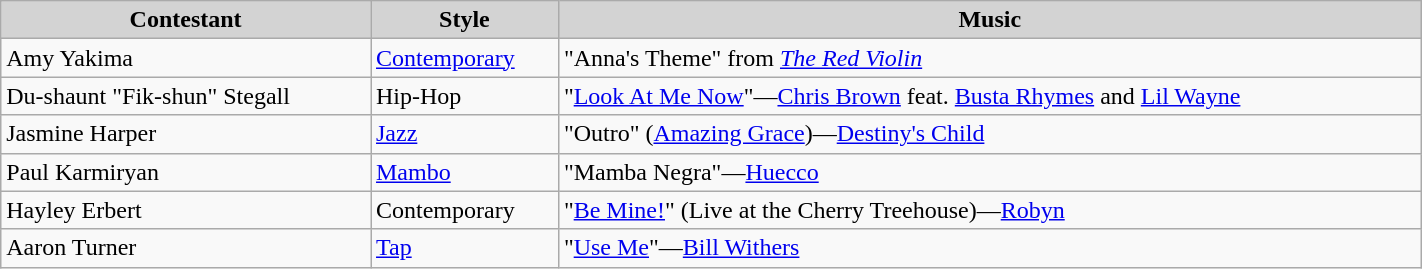<table class="wikitable" style="width:75%;">
<tr style="background:lightgrey; text-align:center;">
<td><strong>Contestant</strong></td>
<td><strong>Style</strong></td>
<td><strong>Music</strong></td>
</tr>
<tr>
<td>Amy Yakima</td>
<td><a href='#'>Contemporary</a></td>
<td>"Anna's Theme" from <em><a href='#'>The Red Violin</a></em></td>
</tr>
<tr>
<td>Du-shaunt "Fik-shun" Stegall</td>
<td>Hip-Hop</td>
<td>"<a href='#'>Look At Me Now</a>"—<a href='#'>Chris Brown</a> feat. <a href='#'>Busta Rhymes</a> and <a href='#'>Lil Wayne</a></td>
</tr>
<tr>
<td>Jasmine Harper</td>
<td><a href='#'>Jazz</a></td>
<td>"Outro" (<a href='#'>Amazing Grace</a>)—<a href='#'>Destiny's Child</a></td>
</tr>
<tr>
<td>Paul Karmiryan</td>
<td><a href='#'>Mambo</a></td>
<td>"Mamba Negra"—<a href='#'>Huecco</a></td>
</tr>
<tr>
<td>Hayley Erbert</td>
<td>Contemporary</td>
<td>"<a href='#'>Be Mine!</a>" (Live at the Cherry Treehouse)—<a href='#'>Robyn</a></td>
</tr>
<tr>
<td>Aaron Turner</td>
<td><a href='#'>Tap</a></td>
<td>"<a href='#'>Use Me</a>"—<a href='#'>Bill Withers</a></td>
</tr>
</table>
